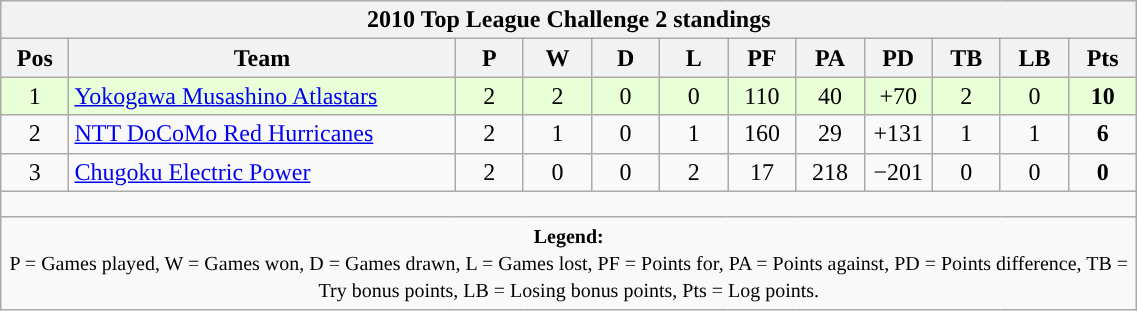<table class="wikitable" style="text-align:center; font-size:100%; width:60%;">
<tr>
<th colspan="100%" cellpadding="0" cellspacing="0"><strong>2010 Top League Challenge 2 standings</strong></th>
</tr>
<tr>
<th style="width:6%;">Pos</th>
<th style="width:34%;">Team</th>
<th style="width:6%;">P</th>
<th style="width:6%;">W</th>
<th style="width:6%;">D</th>
<th style="width:6%;">L</th>
<th style="width:6%;">PF</th>
<th style="width:6%;">PA</th>
<th style="width:6%;">PD</th>
<th style="width:6%;">TB</th>
<th style="width:6%;">LB</th>
<th style="width:6%;">Pts<br></th>
</tr>
<tr style="background:#E8FFD8;">
<td>1</td>
<td style="text-align:left;"><a href='#'>Yokogawa Musashino Atlastars</a></td>
<td>2</td>
<td>2</td>
<td>0</td>
<td>0</td>
<td>110</td>
<td>40</td>
<td>+70</td>
<td>2</td>
<td>0</td>
<td><strong>10</strong></td>
</tr>
<tr>
<td>2</td>
<td style="text-align:left;"><a href='#'>NTT DoCoMo Red Hurricanes</a></td>
<td>2</td>
<td>1</td>
<td>0</td>
<td>1</td>
<td>160</td>
<td>29</td>
<td>+131</td>
<td>1</td>
<td>1</td>
<td><strong>6</strong></td>
</tr>
<tr>
<td>3</td>
<td style="text-align:left;"><a href='#'>Chugoku Electric Power</a></td>
<td>2</td>
<td>0</td>
<td>0</td>
<td>2</td>
<td>17</td>
<td>218</td>
<td>−201</td>
<td>0</td>
<td>0</td>
<td><strong>0</strong></td>
</tr>
<tr>
<td colspan="100%" style="height:10px;"></td>
</tr>
<tr>
<td colspan="100%"><small><strong>Legend:</strong> <br> P = Games played, W = Games won, D = Games drawn, L = Games lost, PF = Points for, PA = Points against, PD = Points difference, TB = Try bonus points, LB = Losing bonus points, Pts = Log points.</small></td>
</tr>
</table>
